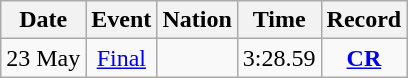<table class="wikitable" style=text-align:center>
<tr>
<th>Date</th>
<th>Event</th>
<th>Nation</th>
<th>Time</th>
<th>Record</th>
</tr>
<tr>
<td>23 May</td>
<td><a href='#'>Final</a></td>
<td align=left></td>
<td>3:28.59</td>
<td><strong><a href='#'>CR</a></strong></td>
</tr>
</table>
